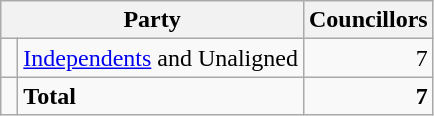<table class="wikitable">
<tr>
<th colspan="2">Party</th>
<th>Councillors</th>
</tr>
<tr>
<td> </td>
<td><a href='#'>Independents</a> and Unaligned</td>
<td align=right>7</td>
</tr>
<tr>
<td></td>
<td><strong>Total</strong></td>
<td align=right><strong>7</strong></td>
</tr>
</table>
